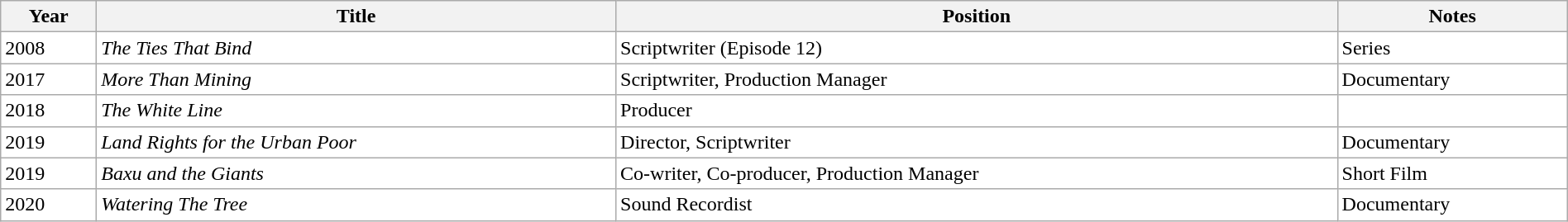<table class="wikitable" style="width:100%; margin:auto; background:#fff;">
<tr>
<th>Year</th>
<th>Title</th>
<th>Position</th>
<th>Notes</th>
</tr>
<tr>
<td>2008</td>
<td><em>The Ties That Bind</em></td>
<td>Scriptwriter (Episode 12)</td>
<td>Series</td>
</tr>
<tr>
<td>2017</td>
<td><em>More Than Mining</em></td>
<td>Scriptwriter, Production Manager</td>
<td>Documentary</td>
</tr>
<tr>
<td>2018</td>
<td><em>The White Line</em></td>
<td>Producer</td>
<td></td>
</tr>
<tr>
<td>2019</td>
<td><em>Land Rights for the Urban Poor</em></td>
<td>Director, Scriptwriter</td>
<td>Documentary</td>
</tr>
<tr>
<td>2019</td>
<td><em>Baxu and the Giants</em></td>
<td>Co-writer, Co-producer, Production Manager</td>
<td>Short Film</td>
</tr>
<tr>
<td>2020</td>
<td><em>Watering The Tree</em></td>
<td>Sound Recordist</td>
<td>Documentary</td>
</tr>
</table>
